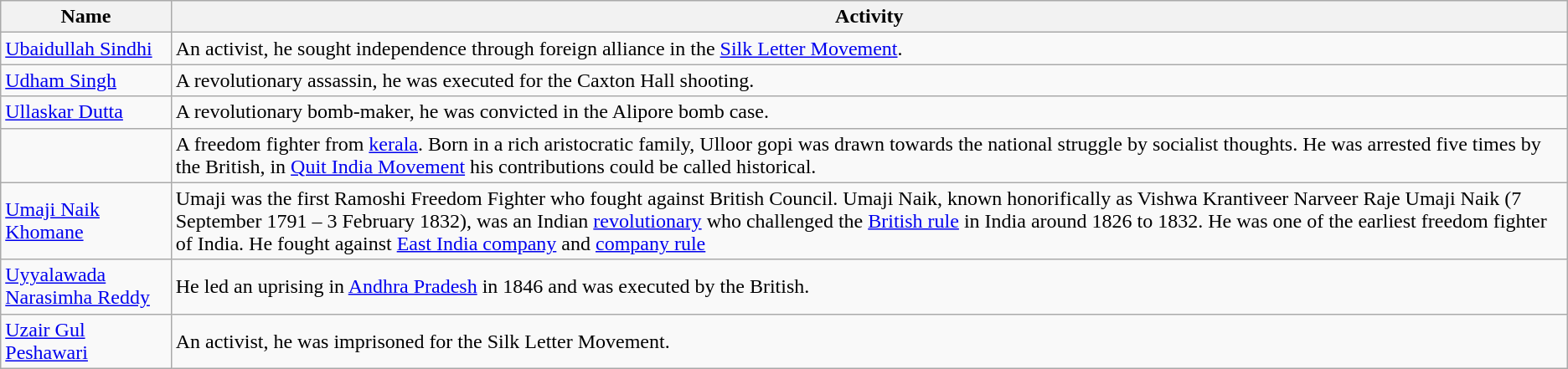<table class="wikitable">
<tr>
<th>Name</th>
<th>Activity</th>
</tr>
<tr>
<td><a href='#'>Ubaidullah Sindhi</a></td>
<td>An activist, he sought independence through foreign alliance in the <a href='#'>Silk Letter Movement</a>.</td>
</tr>
<tr>
<td><a href='#'>Udham Singh</a></td>
<td>A revolutionary assassin, he was executed for the Caxton Hall shooting.</td>
</tr>
<tr>
<td><a href='#'>Ullaskar Dutta</a></td>
<td>A revolutionary bomb-maker, he was convicted in the Alipore bomb case.</td>
</tr>
<tr>
<td></td>
<td>A freedom fighter from <a href='#'>kerala</a>. Born in a rich aristocratic family, Ulloor gopi was drawn towards the national struggle by socialist thoughts. He was arrested five times by the British, in <a href='#'>Quit India Movement</a> his contributions could be called historical.</td>
</tr>
<tr>
<td><a href='#'>Umaji Naik Khomane</a></td>
<td>Umaji was the first Ramoshi Freedom Fighter who fought against British Council. Umaji Naik, known honorifically as Vishwa Krantiveer Narveer Raje Umaji Naik (7 September 1791 – 3 February 1832), was an Indian <a href='#'>revolutionary</a> who challenged the <a href='#'>British rule</a> in India around 1826 to 1832. He was one of the earliest freedom fighter of India. He fought against <a href='#'>East India company</a> and <a href='#'>company rule</a></td>
</tr>
<tr>
<td><a href='#'>Uyyalawada Narasimha Reddy</a></td>
<td>He led an uprising in <a href='#'>Andhra Pradesh</a> in 1846 and was executed by the British.</td>
</tr>
<tr>
<td><a href='#'>Uzair Gul Peshawari</a></td>
<td>An activist, he was imprisoned for the Silk Letter Movement.</td>
</tr>
</table>
